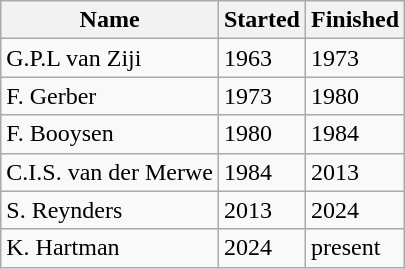<table class="wikitable sortable">
<tr>
<th>Name</th>
<th>Started</th>
<th>Finished</th>
</tr>
<tr>
<td>G.P.L van Ziji</td>
<td>1963</td>
<td>1973</td>
</tr>
<tr>
<td>F. Gerber</td>
<td>1973</td>
<td>1980</td>
</tr>
<tr>
<td>F. Booysen</td>
<td>1980</td>
<td>1984</td>
</tr>
<tr>
<td>C.I.S. van der Merwe</td>
<td>1984</td>
<td>2013</td>
</tr>
<tr>
<td>S. Reynders</td>
<td>2013</td>
<td>2024</td>
</tr>
<tr>
<td>K. Hartman</td>
<td>2024</td>
<td>present</td>
</tr>
</table>
